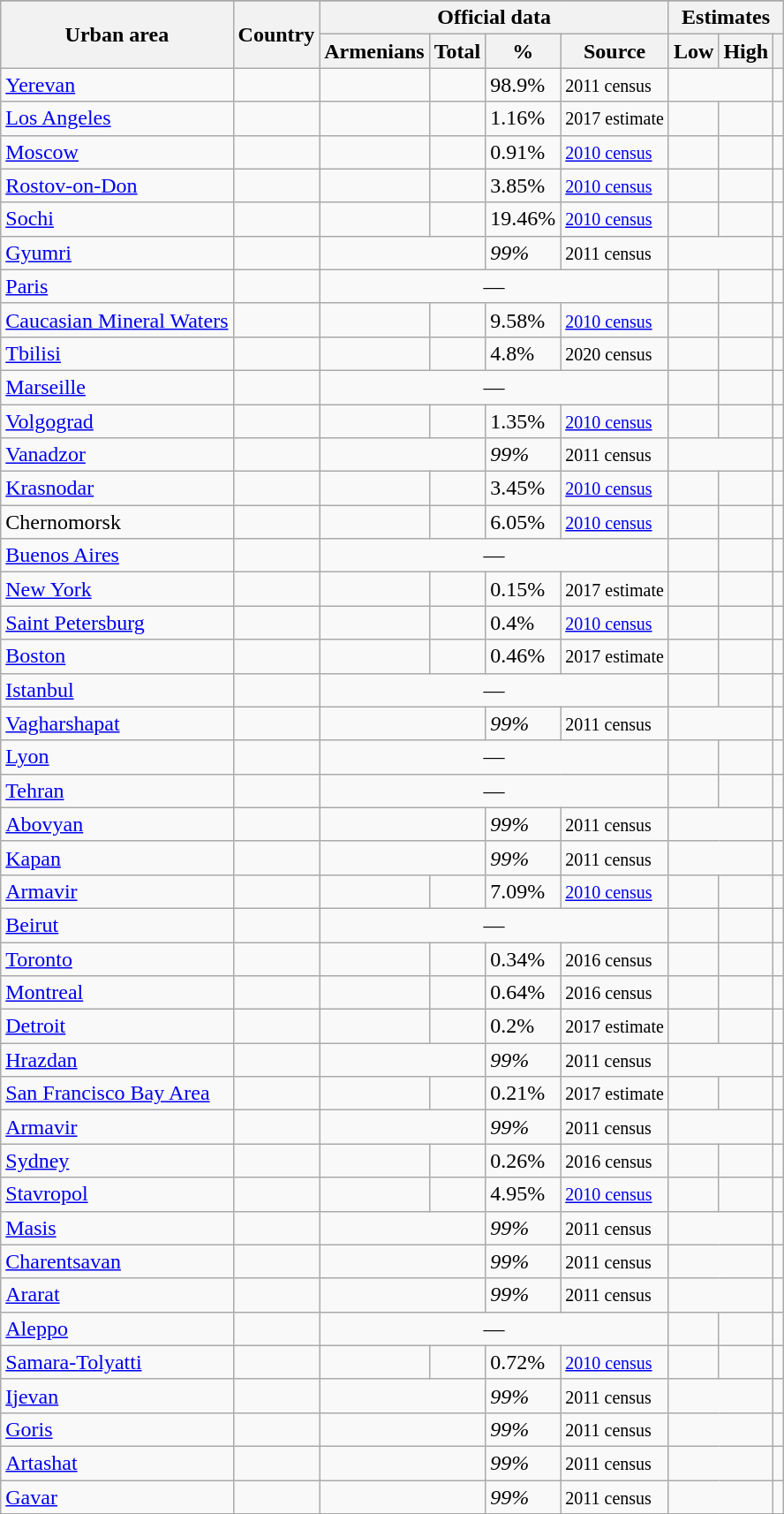<table class="sortable mw-datatable wikitable static-row-numbers">
<tr class=static-row-header style=vertical-align:bottom>
</tr>
<tr>
<th rowspan="2" style=text-align:center>Urban area</th>
<th rowspan="2" style=text-align:center>Country</th>
<th colspan="4" style=text-align:center>Official data</th>
<th colspan="4" style=text-align:center>Estimates</th>
</tr>
<tr>
<th style=text-align:center>Armenians</th>
<th style=text-align:center>Total</th>
<th style=text-align:center>%</th>
<th style=text-align:center  class=unsortable>Source</th>
<th style=text-align:center>Low</th>
<th style=text-align:center>High</th>
<th style=text-align:center  class=unsortable></th>
</tr>
<tr>
<td><a href='#'>Yerevan</a></td>
<td></td>
<td></td>
<td></td>
<td>98.9%</td>
<td><small>2011 census</small></td>
<td colspan="2" style=text-align:center></td>
<td></td>
</tr>
<tr>
<td><a href='#'>Los Angeles</a></td>
<td></td>
<td></td>
<td></td>
<td>1.16%</td>
<td><small>2017 estimate</small></td>
<td></td>
<td></td>
<td></td>
</tr>
<tr>
<td><a href='#'>Moscow</a></td>
<td></td>
<td></td>
<td></td>
<td>0.91%</td>
<td><small><a href='#'>2010 census</a></small></td>
<td></td>
<td></td>
<td></td>
</tr>
<tr>
<td><a href='#'>Rostov-on-Don</a></td>
<td></td>
<td></td>
<td></td>
<td>3.85%</td>
<td><small><a href='#'>2010 census</a></small></td>
<td></td>
<td></td>
<td></td>
</tr>
<tr>
<td><a href='#'>Sochi</a></td>
<td></td>
<td></td>
<td></td>
<td>19.46%</td>
<td><small><a href='#'>2010 census</a></small></td>
<td></td>
<td></td>
<td></td>
</tr>
<tr>
<td><a href='#'>Gyumri</a></td>
<td></td>
<td colspan="2" style=text-align:center></td>
<td><em>99%</em></td>
<td><small>2011 census</small></td>
<td colspan="2" style=text-align:center></td>
<td></td>
</tr>
<tr>
<td><a href='#'>Paris</a></td>
<td></td>
<td colspan="4" style=text-align:center>—</td>
<td></td>
<td></td>
<td></td>
</tr>
<tr>
<td><a href='#'>Caucasian Mineral Waters</a></td>
<td></td>
<td></td>
<td></td>
<td>9.58%</td>
<td><small><a href='#'>2010 census</a></small></td>
<td></td>
<td></td>
<td></td>
</tr>
<tr>
<td><a href='#'>Tbilisi</a></td>
<td></td>
<td></td>
<td></td>
<td>4.8%</td>
<td><small>2020 census</small></td>
<td></td>
<td></td>
<td></td>
</tr>
<tr>
<td><a href='#'>Marseille</a></td>
<td></td>
<td colspan="4" style=text-align:center>—</td>
<td></td>
<td></td>
<td></td>
</tr>
<tr>
<td><a href='#'>Volgograd</a></td>
<td></td>
<td></td>
<td></td>
<td>1.35%</td>
<td><small><a href='#'>2010 census</a></small></td>
<td></td>
<td></td>
<td></td>
</tr>
<tr>
<td><a href='#'>Vanadzor</a></td>
<td></td>
<td colspan="2" style=text-align:center></td>
<td><em>99%</em></td>
<td><small>2011 census</small></td>
<td colspan="2" style=text-align:center></td>
<td></td>
</tr>
<tr>
<td><a href='#'>Krasnodar</a></td>
<td></td>
<td></td>
<td></td>
<td>3.45%</td>
<td><small><a href='#'>2010 census</a></small></td>
<td></td>
<td></td>
<td></td>
</tr>
<tr>
<td>Chernomorsk</td>
<td></td>
<td></td>
<td></td>
<td>6.05%</td>
<td><small><a href='#'>2010 census</a></small></td>
<td></td>
<td></td>
<td></td>
</tr>
<tr>
<td><a href='#'>Buenos Aires</a></td>
<td></td>
<td colspan="4" style=text-align:center>—</td>
<td></td>
<td></td>
<td></td>
</tr>
<tr>
<td><a href='#'>New York</a></td>
<td></td>
<td></td>
<td></td>
<td>0.15%</td>
<td><small>2017 estimate</small></td>
<td></td>
<td></td>
<td></td>
</tr>
<tr>
<td><a href='#'>Saint Petersburg</a></td>
<td></td>
<td></td>
<td></td>
<td>0.4%</td>
<td><small><a href='#'>2010 census</a></small></td>
<td></td>
<td></td>
<td></td>
</tr>
<tr>
<td><a href='#'>Boston</a></td>
<td></td>
<td></td>
<td></td>
<td>0.46%</td>
<td><small>2017 estimate</small></td>
<td></td>
<td></td>
<td></td>
</tr>
<tr>
<td><a href='#'>Istanbul</a></td>
<td></td>
<td colspan="4" style=text-align:center>—</td>
<td></td>
<td></td>
<td></td>
</tr>
<tr>
<td><a href='#'>Vagharshapat</a></td>
<td></td>
<td colspan="2" style=text-align:center></td>
<td><em>99%</em></td>
<td><small>2011 census</small></td>
<td colspan="2" style=text-align:center></td>
<td></td>
</tr>
<tr>
<td><a href='#'>Lyon</a></td>
<td></td>
<td colspan="4" style=text-align:center>—</td>
<td></td>
<td></td>
<td></td>
</tr>
<tr>
<td><a href='#'>Tehran</a></td>
<td></td>
<td colspan="4" style=text-align:center>—</td>
<td></td>
<td></td>
<td></td>
</tr>
<tr>
<td><a href='#'>Abovyan</a></td>
<td></td>
<td colspan="2" style=text-align:center></td>
<td><em>99%</em></td>
<td><small>2011 census</small></td>
<td colspan="2" style=text-align:center></td>
<td></td>
</tr>
<tr>
<td><a href='#'>Kapan</a></td>
<td></td>
<td colspan="2" style=text-align:center></td>
<td><em>99%</em></td>
<td><small>2011 census</small></td>
<td colspan="2" style=text-align:center></td>
<td></td>
</tr>
<tr>
<td><a href='#'>Armavir</a></td>
<td></td>
<td></td>
<td></td>
<td>7.09%</td>
<td><small><a href='#'>2010 census</a></small></td>
<td></td>
<td></td>
<td></td>
</tr>
<tr>
<td><a href='#'>Beirut</a></td>
<td></td>
<td colspan="4" style=text-align:center>—</td>
<td></td>
<td></td>
<td></td>
</tr>
<tr>
<td><a href='#'>Toronto</a></td>
<td></td>
<td></td>
<td></td>
<td>0.34%</td>
<td><small>2016 census</small></td>
<td></td>
<td></td>
<td></td>
</tr>
<tr>
<td><a href='#'>Montreal</a></td>
<td></td>
<td></td>
<td></td>
<td>0.64%</td>
<td><small>2016 census</small></td>
<td></td>
<td></td>
<td></td>
</tr>
<tr>
<td><a href='#'>Detroit</a></td>
<td></td>
<td></td>
<td></td>
<td>0.2%</td>
<td><small>2017 estimate</small></td>
<td></td>
<td></td>
<td></td>
</tr>
<tr>
<td><a href='#'>Hrazdan</a></td>
<td></td>
<td colspan="2" style=text-align:center></td>
<td><em>99%</em></td>
<td><small>2011 census</small></td>
<td colspan="2" style=text-align:center></td>
<td></td>
</tr>
<tr>
<td><a href='#'>San Francisco Bay Area</a></td>
<td></td>
<td></td>
<td></td>
<td>0.21%</td>
<td><small>2017 estimate</small></td>
<td></td>
<td></td>
<td></td>
</tr>
<tr>
<td><a href='#'>Armavir</a></td>
<td></td>
<td colspan="2" style=text-align:center></td>
<td><em>99%</em></td>
<td><small>2011 census</small></td>
<td colspan="2" style=text-align:center></td>
<td></td>
</tr>
<tr>
<td><a href='#'>Sydney</a></td>
<td></td>
<td></td>
<td></td>
<td>0.26%</td>
<td><small>2016 census</small></td>
<td></td>
<td></td>
<td></td>
</tr>
<tr>
<td><a href='#'>Stavropol</a></td>
<td></td>
<td></td>
<td></td>
<td>4.95%</td>
<td><small><a href='#'>2010 census</a></small></td>
<td></td>
<td></td>
<td></td>
</tr>
<tr>
<td><a href='#'>Masis</a></td>
<td></td>
<td colspan="2" style=text-align:center></td>
<td><em>99%</em></td>
<td><small>2011 census</small></td>
<td colspan="2" style=text-align:center></td>
<td></td>
</tr>
<tr>
<td><a href='#'>Charentsavan</a></td>
<td></td>
<td colspan="2" style=text-align:center></td>
<td><em>99%</em></td>
<td><small>2011 census</small></td>
<td colspan="2" style=text-align:center></td>
<td></td>
</tr>
<tr>
<td><a href='#'>Ararat</a></td>
<td></td>
<td colspan="2" style=text-align:center></td>
<td><em>99%</em></td>
<td><small>2011 census</small></td>
<td colspan="2" style=text-align:center></td>
<td></td>
</tr>
<tr>
<td><a href='#'>Aleppo</a></td>
<td></td>
<td colspan="4" style=text-align:center>—</td>
<td></td>
<td></td>
<td></td>
</tr>
<tr>
<td><a href='#'>Samara-Tolyatti</a></td>
<td></td>
<td></td>
<td></td>
<td>0.72%</td>
<td><small><a href='#'>2010 census</a></small></td>
<td></td>
<td></td>
<td></td>
</tr>
<tr>
<td><a href='#'>Ijevan</a></td>
<td></td>
<td colspan="2" style=text-align:center></td>
<td><em>99%</em></td>
<td><small>2011 census</small></td>
<td colspan="2" style=text-align:center></td>
<td></td>
</tr>
<tr>
<td><a href='#'>Goris</a></td>
<td></td>
<td colspan="2" style=text-align:center></td>
<td><em>99%</em></td>
<td><small>2011 census</small></td>
<td colspan="2" style=text-align:center></td>
<td></td>
</tr>
<tr>
<td><a href='#'>Artashat</a></td>
<td></td>
<td colspan="2" style=text-align:center></td>
<td><em>99%</em></td>
<td><small>2011 census</small></td>
<td colspan="2" style=text-align:center></td>
<td></td>
</tr>
<tr>
<td><a href='#'>Gavar</a></td>
<td></td>
<td colspan="2" style=text-align:center></td>
<td><em>99%</em></td>
<td><small>2011 census</small></td>
<td colspan="2" style=text-align:center></td>
<td></td>
</tr>
<tr>
</tr>
</table>
